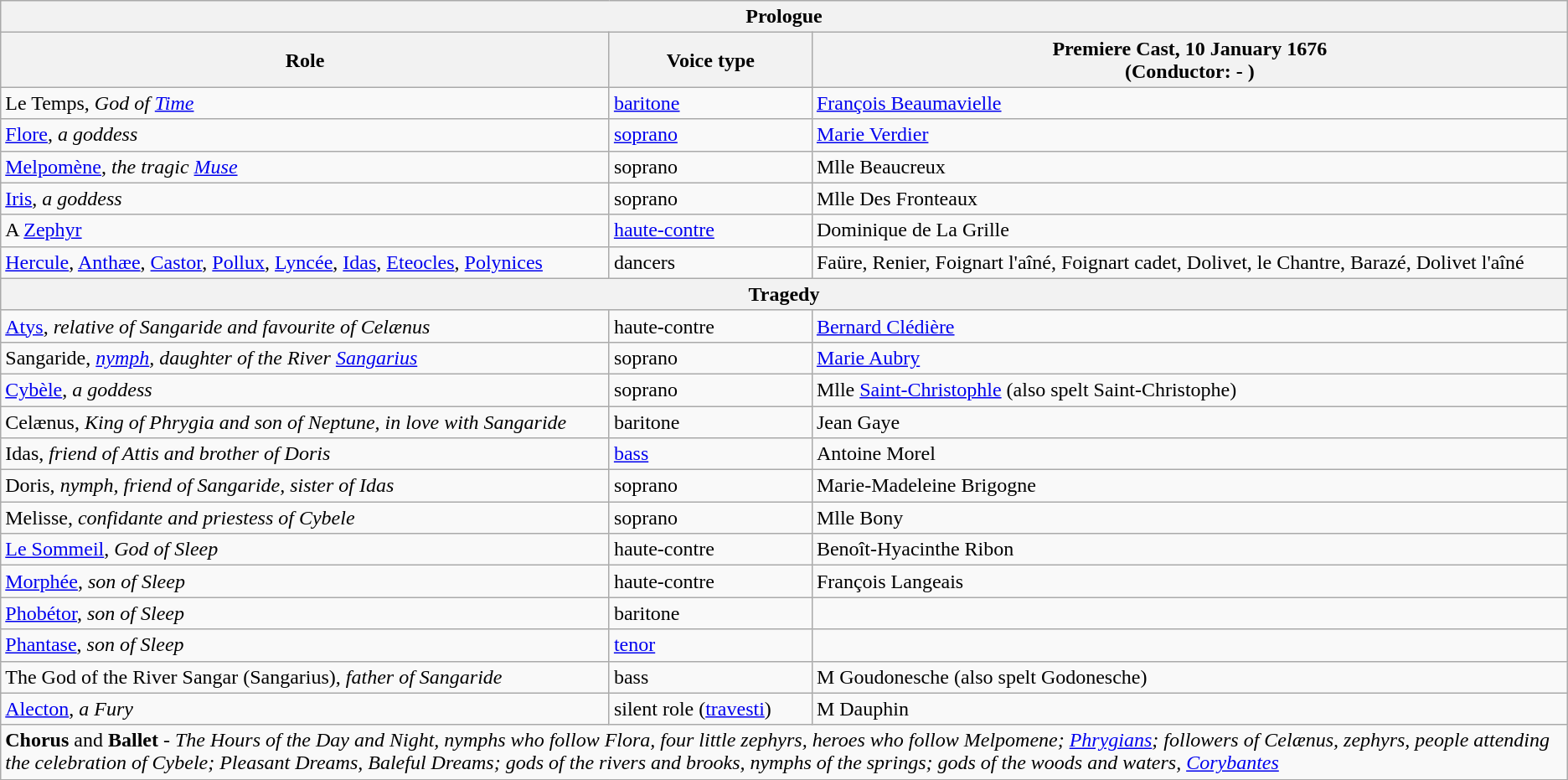<table class="wikitable">
<tr>
<th colspan="4"><strong>Prologue</strong></th>
</tr>
<tr>
<th>Role</th>
<th>Voice type</th>
<th>Premiere Cast, 10 January 1676<br>(Conductor: - )</th>
</tr>
<tr>
<td>Le Temps, <em>God of <a href='#'>Time</a></em></td>
<td><a href='#'>baritone</a></td>
<td><a href='#'>François Beaumavielle</a></td>
</tr>
<tr>
<td><a href='#'>Flore</a>, <em>a goddess</em></td>
<td><a href='#'>soprano</a></td>
<td><a href='#'>Marie Verdier</a></td>
</tr>
<tr>
<td><a href='#'>Melpomène</a>, <em>the tragic <a href='#'>Muse</a></em></td>
<td>soprano</td>
<td>Mlle Beaucreux</td>
</tr>
<tr>
<td><a href='#'>Iris</a>, <em>a goddess</em></td>
<td>soprano</td>
<td>Mlle Des Fronteaux</td>
</tr>
<tr>
<td>A <a href='#'>Zephyr</a></td>
<td><a href='#'>haute-contre</a></td>
<td>Dominique de La Grille</td>
</tr>
<tr>
<td><a href='#'>Hercule</a>, <a href='#'>Anthæe</a>, <a href='#'>Castor</a>, <a href='#'>Pollux</a>, <a href='#'>Lyncée</a>, <a href='#'>Idas</a>, <a href='#'>Eteocles</a>, <a href='#'>Polynices</a></td>
<td>dancers</td>
<td>Faüre, Renier, Foignart l'aîné, Foignart cadet, Dolivet, le Chantre, Barazé, Dolivet l'aîné</td>
</tr>
<tr>
<th colspan="4"><strong>Tragedy</strong></th>
</tr>
<tr>
<td><a href='#'>Atys</a>, <em>relative of Sangaride and favourite of Celænus</em></td>
<td>haute-contre</td>
<td><a href='#'>Bernard Clédière</a></td>
</tr>
<tr>
<td>Sangaride, <em><a href='#'>nymph</a>, daughter of the River <a href='#'>Sangarius</a></em></td>
<td>soprano</td>
<td><a href='#'>Marie Aubry</a></td>
</tr>
<tr>
<td><a href='#'>Cybèle</a>, <em>a goddess</em></td>
<td>soprano</td>
<td>Mlle <a href='#'>Saint-Christophle</a> (also spelt Saint-Christophe)</td>
</tr>
<tr>
<td>Celænus, <em>King of Phrygia and son of Neptune, in love with Sangaride</em></td>
<td>baritone</td>
<td>Jean Gaye</td>
</tr>
<tr>
<td>Idas, <em>friend of Attis and brother of Doris</em></td>
<td><a href='#'>bass</a></td>
<td>Antoine Morel</td>
</tr>
<tr>
<td>Doris, <em>nymph, friend of Sangaride, sister of Idas</em></td>
<td>soprano</td>
<td>Marie-Madeleine Brigogne</td>
</tr>
<tr>
<td>Melisse, <em>confidante and priestess of Cybele</em></td>
<td>soprano</td>
<td>Mlle Bony</td>
</tr>
<tr>
<td><a href='#'>Le Sommeil</a>, <em>God of Sleep</em></td>
<td>haute-contre</td>
<td>Benoît-Hyacinthe Ribon</td>
</tr>
<tr>
<td><a href='#'>Morphée</a>, <em>son of Sleep</em></td>
<td>haute-contre</td>
<td>François Langeais</td>
</tr>
<tr>
<td><a href='#'>Phobétor</a>, <em>son of Sleep</em></td>
<td>baritone</td>
<td></td>
</tr>
<tr>
<td><a href='#'>Phantase</a>, <em>son of Sleep</em></td>
<td><a href='#'>tenor</a></td>
<td></td>
</tr>
<tr>
<td>The God of the River Sangar (Sangarius), <em>father of Sangaride</em></td>
<td>bass</td>
<td>M Goudonesche (also spelt Godonesche)</td>
</tr>
<tr>
<td><a href='#'>Alecton</a>, <em>a Fury</em></td>
<td>silent role (<a href='#'>travesti</a>)</td>
<td>M Dauphin</td>
</tr>
<tr>
<td colspan="3"><strong>Chorus</strong> and <strong>Ballet</strong> - <em>The Hours of the Day and Night, nymphs who follow Flora, four little zephyrs, heroes who follow Melpomene; <a href='#'>Phrygians</a>; followers of Celænus, zephyrs, people attending the celebration of Cybele; Pleasant Dreams, Baleful Dreams; gods of the rivers and brooks, nymphs of the springs; gods of the woods and waters, <a href='#'>Corybantes</a></em></td>
</tr>
<tr>
</tr>
</table>
